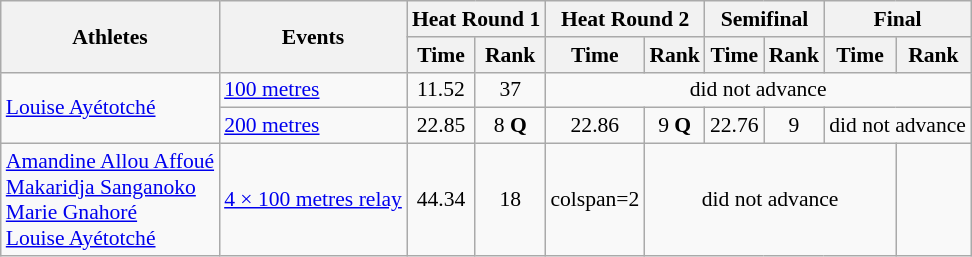<table class=wikitable style=font-size:90%>
<tr>
<th rowspan=2>Athletes</th>
<th rowspan=2>Events</th>
<th colspan=2>Heat Round 1</th>
<th colspan=2>Heat Round 2</th>
<th colspan=2>Semifinal</th>
<th colspan=2>Final</th>
</tr>
<tr>
<th>Time</th>
<th>Rank</th>
<th>Time</th>
<th>Rank</th>
<th>Time</th>
<th>Rank</th>
<th>Time</th>
<th>Rank</th>
</tr>
<tr>
<td rowspan=2><a href='#'>Louise Ayétotché</a></td>
<td><a href='#'>100 metres</a></td>
<td align=center>11.52</td>
<td align=center>37</td>
<td align=center colspan=6>did not advance</td>
</tr>
<tr>
<td><a href='#'>200 metres</a></td>
<td align=center>22.85</td>
<td align=center>8 <strong>Q</strong></td>
<td align=center>22.86</td>
<td align=center>9 <strong>Q</strong></td>
<td align=center>22.76</td>
<td align=center>9</td>
<td align=center colspan=2>did not advance</td>
</tr>
<tr>
<td><a href='#'>Amandine Allou Affoué</a><br><a href='#'>Makaridja Sanganoko</a><br><a href='#'>Marie Gnahoré</a><br><a href='#'>Louise Ayétotché</a></td>
<td><a href='#'>4 × 100 metres relay</a></td>
<td align=center>44.34</td>
<td align=center>18</td>
<td>colspan=2</td>
<td align=center colspan=4>did not advance</td>
</tr>
</table>
